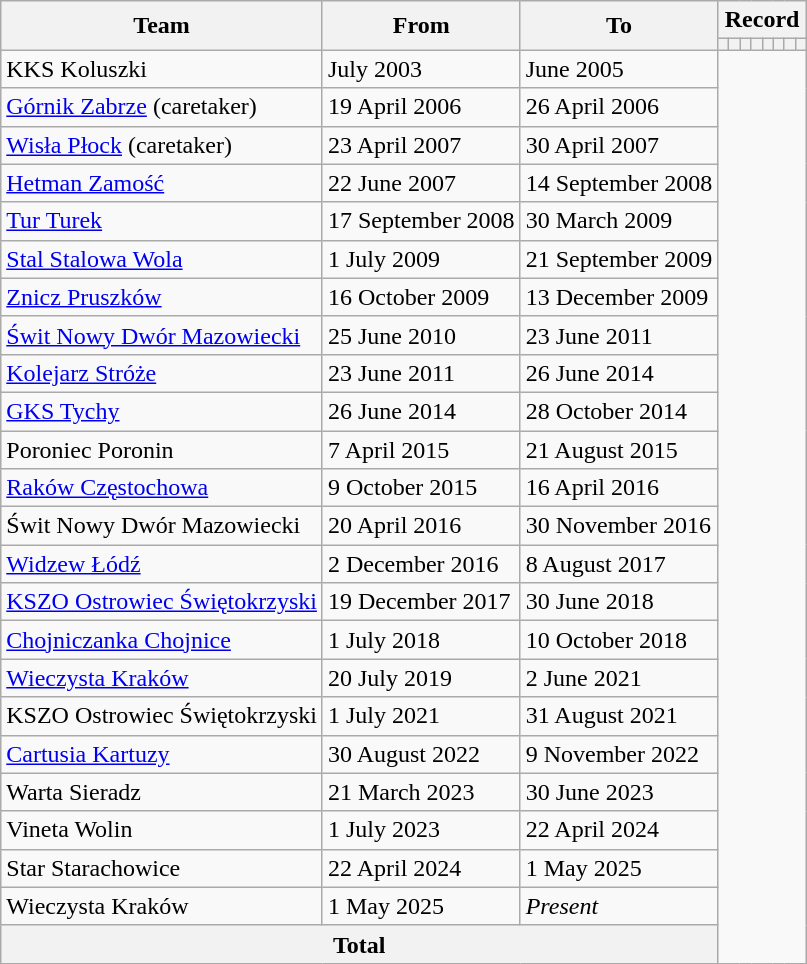<table class="wikitable" style="text-align: center;">
<tr>
<th rowspan="2">Team</th>
<th rowspan="2">From</th>
<th rowspan="2">To</th>
<th colspan="8">Record</th>
</tr>
<tr>
<th></th>
<th></th>
<th></th>
<th></th>
<th></th>
<th></th>
<th></th>
<th></th>
</tr>
<tr>
<td align=left>KKS Koluszki</td>
<td align=left>July 2003</td>
<td align=left>June 2005<br></td>
</tr>
<tr>
<td align=left><a href='#'>Górnik Zabrze</a> (caretaker)</td>
<td align=left>19 April 2006</td>
<td align=left>26 April 2006<br></td>
</tr>
<tr>
<td align=left><a href='#'>Wisła Płock</a> (caretaker)</td>
<td align=left>23 April 2007</td>
<td align=left>30 April 2007<br></td>
</tr>
<tr>
<td align=left><a href='#'>Hetman Zamość</a></td>
<td align=left>22 June 2007</td>
<td align=left>14 September 2008<br></td>
</tr>
<tr>
<td align=left><a href='#'>Tur Turek</a></td>
<td align=left>17 September 2008</td>
<td align=left>30 March 2009<br></td>
</tr>
<tr>
<td align=left><a href='#'>Stal Stalowa Wola</a></td>
<td align=left>1 July 2009</td>
<td align=left>21 September 2009<br></td>
</tr>
<tr>
<td align=left><a href='#'>Znicz Pruszków</a></td>
<td align=left>16 October 2009</td>
<td align=left>13 December 2009<br></td>
</tr>
<tr>
<td align=left><a href='#'>Świt Nowy Dwór Mazowiecki</a></td>
<td align=left>25 June 2010</td>
<td align=left>23 June 2011<br></td>
</tr>
<tr>
<td align=left><a href='#'>Kolejarz Stróże</a></td>
<td align=left>23 June 2011</td>
<td align=left>26 June 2014<br></td>
</tr>
<tr>
<td align=left><a href='#'>GKS Tychy</a></td>
<td align=left>26 June 2014</td>
<td align=left>28 October 2014<br></td>
</tr>
<tr>
<td align=left>Poroniec Poronin</td>
<td align=left>7 April 2015</td>
<td align=left>21 August 2015<br></td>
</tr>
<tr>
<td align=left><a href='#'>Raków Częstochowa</a></td>
<td align=left>9 October 2015</td>
<td align=left>16 April 2016<br></td>
</tr>
<tr>
<td align=left>Świt Nowy Dwór Mazowiecki</td>
<td align=left>20 April 2016</td>
<td align=left>30 November 2016<br></td>
</tr>
<tr>
<td align=left><a href='#'>Widzew Łódź</a></td>
<td align=left>2 December 2016</td>
<td align=left>8 August 2017<br></td>
</tr>
<tr>
<td align=left><a href='#'>KSZO Ostrowiec Świętokrzyski</a></td>
<td align=left>19 December 2017</td>
<td align=left>30 June 2018<br></td>
</tr>
<tr>
<td align=left><a href='#'>Chojniczanka Chojnice</a></td>
<td align=left>1 July 2018</td>
<td align=left>10 October 2018<br></td>
</tr>
<tr>
<td align=left><a href='#'>Wieczysta Kraków</a></td>
<td align=left>20 July 2019</td>
<td align=left>2 June 2021<br></td>
</tr>
<tr>
<td align=left>KSZO Ostrowiec Świętokrzyski</td>
<td align=left>1 July 2021</td>
<td align=left>31 August 2021<br></td>
</tr>
<tr>
<td align=left><a href='#'>Cartusia Kartuzy</a></td>
<td align=left>30 August 2022</td>
<td align=left>9 November 2022<br></td>
</tr>
<tr>
<td align=left>Warta Sieradz</td>
<td align=left>21 March 2023</td>
<td align=left>30 June 2023<br></td>
</tr>
<tr>
<td align=left>Vineta Wolin</td>
<td align=left>1 July 2023</td>
<td align=left>22 April 2024<br></td>
</tr>
<tr>
<td align=left>Star Starachowice</td>
<td align=left>22 April 2024</td>
<td align=left>1 May 2025<br></td>
</tr>
<tr>
<td align=left>Wieczysta Kraków</td>
<td align=left>1 May 2025</td>
<td align=left><em>Present</em><br></td>
</tr>
<tr>
<th colspan="3">Total<br></th>
</tr>
</table>
